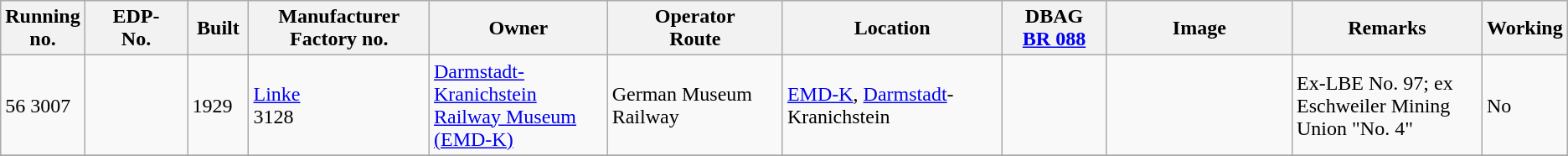<table class="wikitable" style="width="100%"; border:solid 1px #AAAAAA; background:#e3e3e3;">
<tr>
<th width="5%">Running<br>no.</th>
<th width="7%">EDP-<br>No.</th>
<th width="4%">Built</th>
<th width="12%">Manufacturer<br>Factory no.</th>
<th width="12%">Owner</th>
<th width="12%">Operator<br>Route</th>
<th width="15%">Location</th>
<th width="7%">DBAG<br><a href='#'>BR 088</a></th>
<th width="13%">Image</th>
<th width="20%">Remarks</th>
<th width="8%">Working</th>
</tr>
<tr>
<td>56 3007</td>
<td></td>
<td>1929</td>
<td><a href='#'>Linke</a><br>3128</td>
<td><a href='#'>Darmstadt-Kranichstein Railway Museum (EMD-K)</a></td>
<td>German Museum Railway</td>
<td><a href='#'>EMD-K</a>, <a href='#'>Darmstadt</a>-Kranichstein</td>
<td></td>
<td></td>
<td>Ex-LBE No. 97; ex Eschweiler Mining Union "No. 4"</td>
<td>No</td>
</tr>
<tr>
</tr>
</table>
